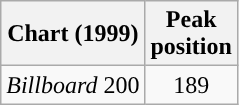<table class="wikitable">
<tr>
<th scope="col">Chart (1999)</th>
<th>Peak<br>position</th>
</tr>
<tr>
<td><em>Billboard</em> 200</td>
<td style="text-align:center;">189</td>
</tr>
</table>
